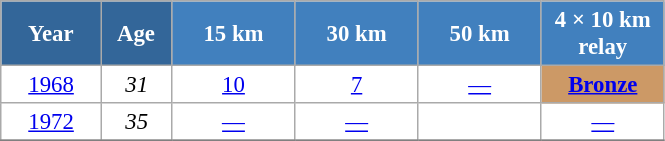<table class="wikitable" style="font-size:95%; text-align:center; border:grey solid 1px; border-collapse:collapse; background:#ffffff;">
<tr>
<th style="background-color:#369; color:white; width:60px;"> Year </th>
<th style="background-color:#369; color:white; width:40px;"> Age </th>
<th style="background-color:#4180be; color:white; width:75px;"> 15 km </th>
<th style="background-color:#4180be; color:white; width:75px;"> 30 km </th>
<th style="background-color:#4180be; color:white; width:75px;"> 50 km </th>
<th style="background-color:#4180be; color:white; width:75px;"> 4 × 10 km <br> relay </th>
</tr>
<tr>
<td><a href='#'>1968</a></td>
<td><em>31</em></td>
<td><a href='#'>10</a></td>
<td><a href='#'>7</a></td>
<td><a href='#'>—</a></td>
<td bgcolor="cc9966"><a href='#'><strong>Bronze</strong></a></td>
</tr>
<tr>
<td><a href='#'>1972</a></td>
<td><em>35</em></td>
<td><a href='#'>—</a></td>
<td><a href='#'>—</a></td>
<td><a href='#'></a></td>
<td><a href='#'>—</a></td>
</tr>
<tr>
</tr>
</table>
